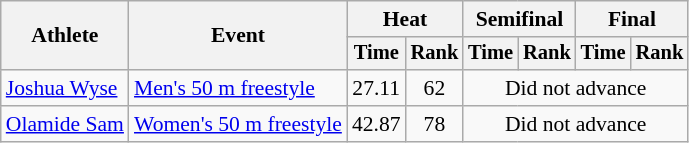<table class=wikitable style="font-size:90%">
<tr>
<th rowspan="2">Athlete</th>
<th rowspan="2">Event</th>
<th colspan="2">Heat</th>
<th colspan="2">Semifinal</th>
<th colspan="2">Final</th>
</tr>
<tr style="font-size:95%">
<th>Time</th>
<th>Rank</th>
<th>Time</th>
<th>Rank</th>
<th>Time</th>
<th>Rank</th>
</tr>
<tr align=center>
<td align=left><a href='#'>Joshua Wyse</a></td>
<td align=left><a href='#'>Men's 50 m freestyle</a></td>
<td>27.11</td>
<td>62</td>
<td colspan=4>Did not advance</td>
</tr>
<tr align=center>
<td align=left><a href='#'>Olamide Sam</a></td>
<td align=left><a href='#'>Women's 50 m freestyle</a></td>
<td>42.87</td>
<td>78</td>
<td colspan=4>Did not advance</td>
</tr>
</table>
